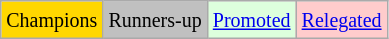<table class="wikitable">
<tr>
<td bgcolor=gold><small>Champions</small></td>
<td bgcolor=silver><small>Runners-up</small></td>
<td bgcolor="#DDFFDD"><small><a href='#'>Promoted</a></small></td>
<td bgcolor="#FFCCCC"><small><a href='#'>Relegated</a></small></td>
</tr>
</table>
